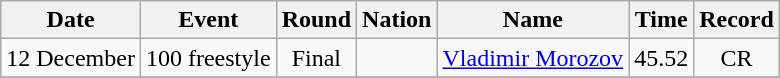<table class="wikitable" style="text-align:center">
<tr>
<th>Date</th>
<th>Event</th>
<th>Round</th>
<th>Nation</th>
<th>Name</th>
<th>Time</th>
<th>Record</th>
</tr>
<tr>
<td>12 December</td>
<td>100 freestyle</td>
<td>Final</td>
<td></td>
<td align="left"><a href='#'>Vladimir Morozov</a></td>
<td>45.52</td>
<td>CR</td>
</tr>
<tr>
</tr>
</table>
